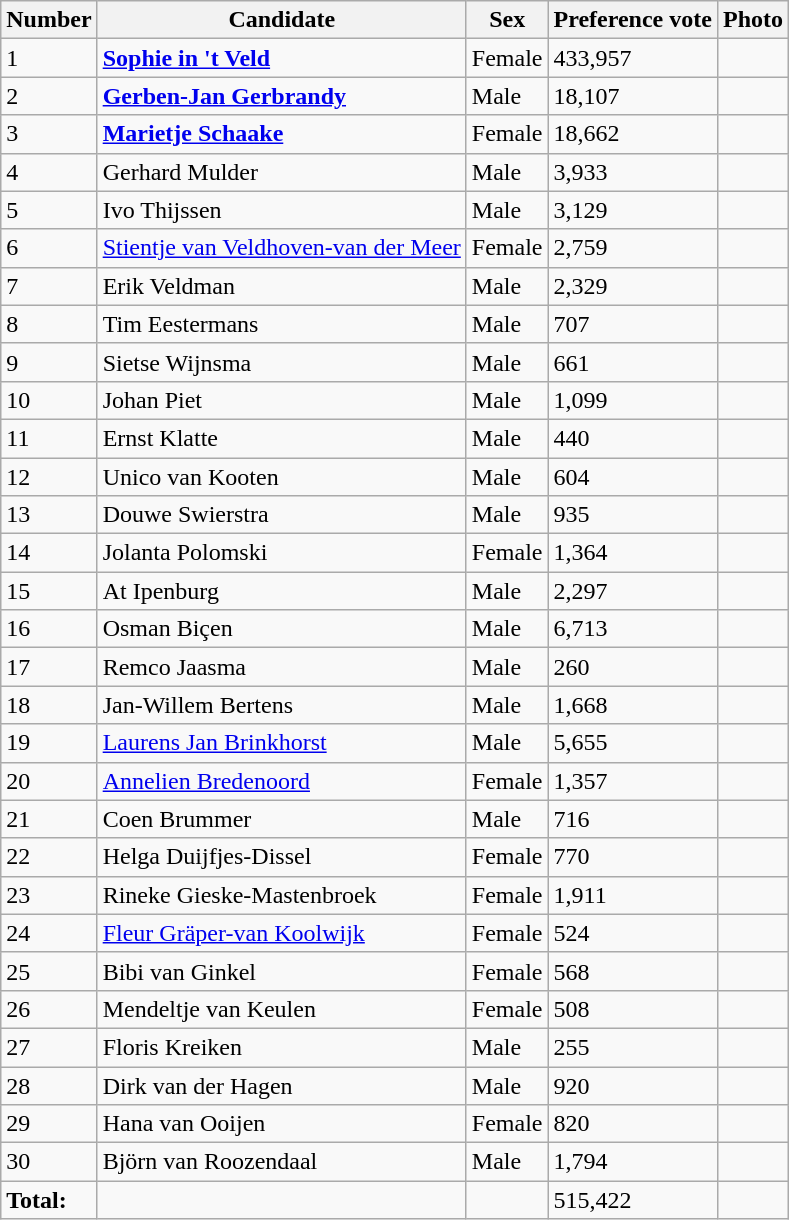<table class="wikitable vatop">
<tr>
<th>Number</th>
<th>Candidate</th>
<th>Sex</th>
<th>Preference vote</th>
<th>Photo</th>
</tr>
<tr>
<td>1</td>
<td><strong><a href='#'>Sophie in 't Veld</a></strong></td>
<td>Female</td>
<td>433,957</td>
<td></td>
</tr>
<tr>
<td>2</td>
<td><strong><a href='#'>Gerben-Jan Gerbrandy</a></strong></td>
<td>Male</td>
<td>18,107</td>
<td></td>
</tr>
<tr>
<td>3</td>
<td><strong><a href='#'>Marietje Schaake</a></strong></td>
<td>Female</td>
<td>18,662</td>
<td></td>
</tr>
<tr>
<td>4</td>
<td>Gerhard Mulder</td>
<td>Male</td>
<td>3,933</td>
<td></td>
</tr>
<tr>
<td>5</td>
<td>Ivo Thijssen</td>
<td>Male</td>
<td>3,129</td>
<td></td>
</tr>
<tr>
<td>6</td>
<td><a href='#'>Stientje van Veldhoven-van der Meer</a></td>
<td>Female</td>
<td>2,759</td>
<td></td>
</tr>
<tr>
<td>7</td>
<td>Erik Veldman</td>
<td>Male</td>
<td>2,329</td>
<td></td>
</tr>
<tr>
<td>8</td>
<td>Tim Eestermans</td>
<td>Male</td>
<td>707</td>
<td></td>
</tr>
<tr>
<td>9</td>
<td>Sietse Wijnsma</td>
<td>Male</td>
<td>661</td>
<td></td>
</tr>
<tr>
<td>10</td>
<td>Johan Piet</td>
<td>Male</td>
<td>1,099</td>
<td></td>
</tr>
<tr>
<td>11</td>
<td>Ernst Klatte</td>
<td>Male</td>
<td>440</td>
<td></td>
</tr>
<tr>
<td>12</td>
<td>Unico van Kooten</td>
<td>Male</td>
<td>604</td>
<td></td>
</tr>
<tr>
<td>13</td>
<td>Douwe Swierstra</td>
<td>Male</td>
<td>935</td>
<td></td>
</tr>
<tr>
<td>14</td>
<td>Jolanta Polomski</td>
<td>Female</td>
<td>1,364</td>
<td></td>
</tr>
<tr>
<td>15</td>
<td>At Ipenburg</td>
<td>Male</td>
<td>2,297</td>
<td></td>
</tr>
<tr>
<td>16</td>
<td>Osman Biçen</td>
<td>Male</td>
<td>6,713</td>
<td></td>
</tr>
<tr>
<td>17</td>
<td>Remco Jaasma</td>
<td>Male</td>
<td>260</td>
<td></td>
</tr>
<tr>
<td>18</td>
<td>Jan-Willem Bertens</td>
<td>Male</td>
<td>1,668</td>
<td></td>
</tr>
<tr>
<td>19</td>
<td><a href='#'>Laurens Jan Brinkhorst</a></td>
<td>Male</td>
<td>5,655</td>
<td></td>
</tr>
<tr>
<td>20</td>
<td><a href='#'>Annelien Bredenoord</a></td>
<td>Female</td>
<td>1,357</td>
<td></td>
</tr>
<tr>
<td>21</td>
<td>Coen Brummer</td>
<td>Male</td>
<td>716</td>
<td></td>
</tr>
<tr>
<td>22</td>
<td>Helga Duijfjes-Dissel</td>
<td>Female</td>
<td>770</td>
<td></td>
</tr>
<tr>
<td>23</td>
<td>Rineke Gieske-Mastenbroek</td>
<td>Female</td>
<td>1,911</td>
<td></td>
</tr>
<tr>
<td>24</td>
<td><a href='#'>Fleur Gräper-van Koolwijk</a></td>
<td>Female</td>
<td>524</td>
<td></td>
</tr>
<tr>
<td>25</td>
<td>Bibi van Ginkel</td>
<td>Female</td>
<td>568</td>
<td></td>
</tr>
<tr>
<td>26</td>
<td>Mendeltje van Keulen</td>
<td>Female</td>
<td>508</td>
<td></td>
</tr>
<tr>
<td>27</td>
<td>Floris Kreiken</td>
<td>Male</td>
<td>255</td>
<td></td>
</tr>
<tr>
<td>28</td>
<td>Dirk van der Hagen</td>
<td>Male</td>
<td>920</td>
<td></td>
</tr>
<tr>
<td>29</td>
<td>Hana van Ooijen</td>
<td>Female</td>
<td>820</td>
<td></td>
</tr>
<tr>
<td>30</td>
<td>Björn van Roozendaal</td>
<td>Male</td>
<td>1,794</td>
<td></td>
</tr>
<tr>
<td><strong>Total:</strong></td>
<td></td>
<td></td>
<td>515,422</td>
<td></td>
</tr>
</table>
